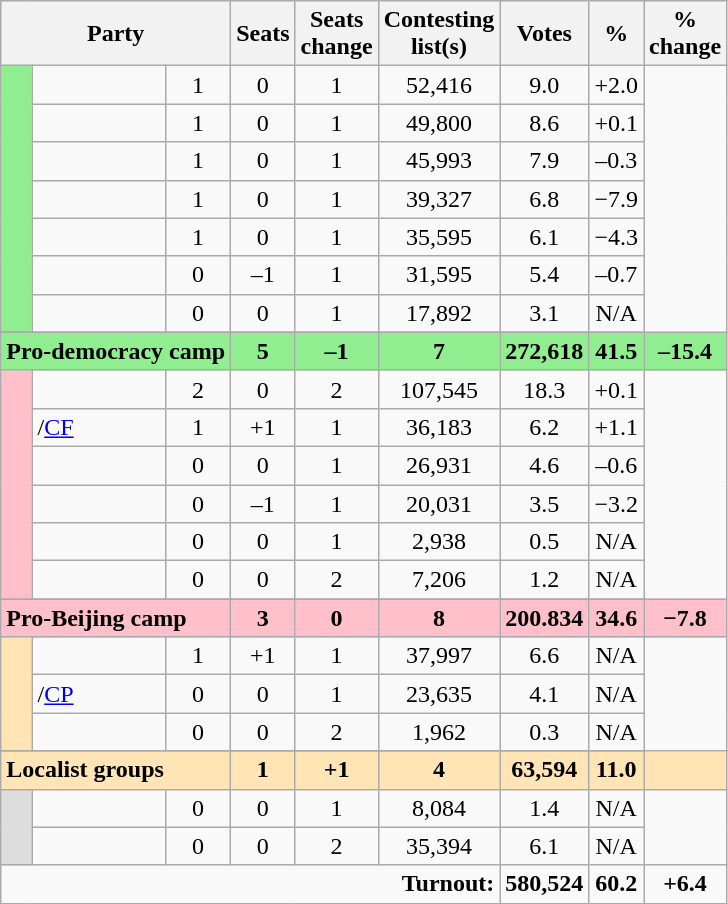<table class="wikitable">
<tr>
<th colspan="3" rowspan="1" align="center">Party</th>
<th align="center">Seats</th>
<th align="center">Seats<br>change</th>
<th align="center">Contesting<br>list(s)</th>
<th align="center">Votes</th>
<th align="center">%</th>
<th align="center">%<br>change</th>
</tr>
<tr>
<td bgcolor="LightGreen" rowspan="7"></td>
<td></td>
<td align="center">1</td>
<td align="center">0</td>
<td align="center">1</td>
<td align="center">52,416</td>
<td align="center">9.0</td>
<td align="center">+2.0</td>
</tr>
<tr>
<td></td>
<td align="center">1</td>
<td align="center">0</td>
<td align="center">1</td>
<td align="center">49,800</td>
<td align="center">8.6</td>
<td align="center">+0.1</td>
</tr>
<tr>
<td></td>
<td align="center">1</td>
<td align="center">0</td>
<td align="center">1</td>
<td align="center">45,993</td>
<td align="center">7.9</td>
<td align="center">–0.3</td>
</tr>
<tr>
<td></td>
<td align="center">1</td>
<td align="center">0</td>
<td align="center">1</td>
<td align="center">39,327</td>
<td align="center">6.8</td>
<td align="center">−7.9</td>
</tr>
<tr>
<td></td>
<td align="center">1</td>
<td align="center">0</td>
<td align="center">1</td>
<td align="center">35,595</td>
<td align="center">6.1</td>
<td align="center">−4.3</td>
</tr>
<tr>
<td></td>
<td align="center">0</td>
<td align="center">–1</td>
<td align="center">1</td>
<td align="center">31,595</td>
<td align="center">5.4</td>
<td align="center">–0.7</td>
</tr>
<tr>
<td></td>
<td align="center">0</td>
<td align="center">0</td>
<td align="center">1</td>
<td align="center">17,892</td>
<td align="center">3.1</td>
<td align="center">N/A</td>
</tr>
<tr>
</tr>
<tr bgcolor="LightGreen">
<td colspan=3><strong>Pro-democracy camp</strong></td>
<td align="center"><strong>5</strong></td>
<td align="center"><strong>–1</strong></td>
<td align="center"><strong>7</strong></td>
<td align="center"><strong>272,618</strong></td>
<td align="center"><strong>41.5</strong></td>
<td align="center"><strong>–15.4</strong></td>
</tr>
<tr>
<td bgcolor="Pink" rowspan="6"></td>
<td></td>
<td align="center">2</td>
<td align="center">0</td>
<td align="center">2</td>
<td align="center">107,545</td>
<td align="center">18.3</td>
<td align="center">+0.1</td>
</tr>
<tr>
<td>/<a href='#'>CF</a></td>
<td align="center">1</td>
<td align="center">+1</td>
<td align="center">1</td>
<td align="center">36,183</td>
<td align="center">6.2</td>
<td align="center">+1.1</td>
</tr>
<tr>
<td></td>
<td align="center">0</td>
<td align="center">0</td>
<td align="center">1</td>
<td align="center">26,931</td>
<td align="center">4.6</td>
<td align="center">–0.6</td>
</tr>
<tr>
<td></td>
<td align="center">0</td>
<td align="center">–1</td>
<td align="center">1</td>
<td align="center">20,031</td>
<td align="center">3.5</td>
<td align="center">−3.2</td>
</tr>
<tr>
<td></td>
<td align="center">0</td>
<td align="center">0</td>
<td align="center">1</td>
<td align="center">2,938</td>
<td align="center">0.5</td>
<td align="center">N/A</td>
</tr>
<tr>
<td></td>
<td align="center">0</td>
<td align="center">0</td>
<td align="center">2</td>
<td align="center">7,206</td>
<td align="center">1.2</td>
<td align="center">N/A</td>
</tr>
<tr>
</tr>
<tr bgcolor="Pink">
<td colspan=3><strong>Pro-Beijing camp</strong></td>
<td align="center"><strong>3</strong></td>
<td align="center"><strong>0</strong></td>
<td align="center"><strong>8</strong></td>
<td align="center"><strong>200.834</strong></td>
<td align="center"><strong>34.6</strong></td>
<td align="center"><strong>−7.8</strong></td>
</tr>
<tr>
<td bgcolor="Moccasin" rowspan=3></td>
<td></td>
<td align="center">1</td>
<td align="center">+1</td>
<td align="center">1</td>
<td align="center">37,997</td>
<td align="center">6.6</td>
<td align="center">N/A</td>
</tr>
<tr>
<td>/<a href='#'>CP</a></td>
<td align="center">0</td>
<td align="center">0</td>
<td align="center">1</td>
<td align="center">23,635</td>
<td align="center">4.1</td>
<td align="center">N/A</td>
</tr>
<tr>
<td></td>
<td align="center">0</td>
<td align="center">0</td>
<td align="center">2</td>
<td align="center">1,962</td>
<td align="center">0.3</td>
<td align="center">N/A</td>
</tr>
<tr>
</tr>
<tr bgcolor="Moccasin">
<td colspan=3><strong>Localist groups</strong></td>
<td align="center"><strong>1</strong></td>
<td align="center"><strong>+1</strong></td>
<td align="center"><strong>4</strong></td>
<td align="center"><strong>63,594</strong></td>
<td align="center"><strong>11.0</strong></td>
<td align="center"></td>
</tr>
<tr>
<td bgcolor="#DDDDDD" rowspan=2></td>
<td></td>
<td align="center">0</td>
<td align="center">0</td>
<td align="center">1</td>
<td align="center">8,084</td>
<td align="center">1.4</td>
<td align="center">N/A</td>
</tr>
<tr>
<td></td>
<td align="center">0</td>
<td align="center">0</td>
<td align="center">2</td>
<td align="center">35,394</td>
<td align="center">6.1</td>
<td align="center">N/A</td>
</tr>
<tr>
<td colspan="6" rowspan="1" align="right"><strong>Turnout:</strong></td>
<td align="center"><strong>580,524</strong></td>
<td align="center"><strong>60.2</strong></td>
<td align="center"><strong>+6.4</strong></td>
</tr>
</table>
